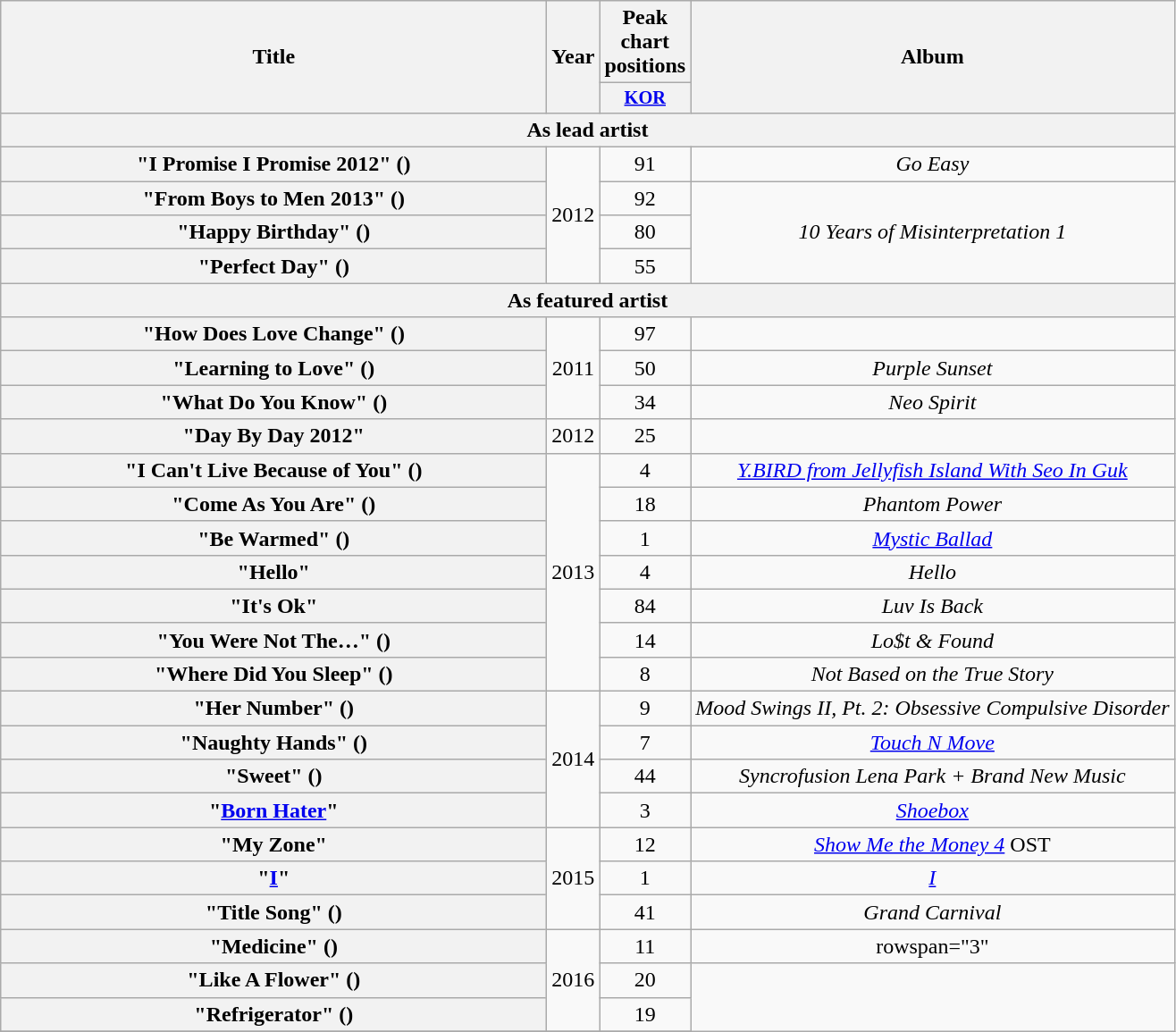<table class="wikitable plainrowheaders" style="text-align:center;">
<tr>
<th scope="col" rowspan="2" style="width:25em">Title</th>
<th rowspan="2" scope="col">Year</th>
<th colspan="1" scope="col">Peak chart positions</th>
<th rowspan="2" scope="col">Album</th>
</tr>
<tr>
<th scope="col" style="width:2.5em;font-size:85%"><a href='#'>KOR</a><br></th>
</tr>
<tr>
<th colspan="4" scope="col">As lead artist</th>
</tr>
<tr>
<th scope="row">"I Promise I Promise 2012" ()<br></th>
<td rowspan="4">2012</td>
<td>91</td>
<td><em>Go Easy</em></td>
</tr>
<tr>
<th scope="row">"From Boys to Men 2013" ()</th>
<td>92</td>
<td rowspan="3"><em>10 Years of Misinterpretation 1</em></td>
</tr>
<tr>
<th scope="row">"Happy Birthday" ()<br></th>
<td>80</td>
</tr>
<tr>
<th scope="row">"Perfect Day" ()<br></th>
<td>55</td>
</tr>
<tr>
<th colspan="4">As featured artist</th>
</tr>
<tr>
<th scope="row">"How Does Love Change" ()<br></th>
<td rowspan="3">2011</td>
<td>97</td>
<td></td>
</tr>
<tr>
<th scope="row">"Learning to Love" ()<br></th>
<td>50</td>
<td><em>Purple Sunset</em></td>
</tr>
<tr>
<th scope="row">"What Do You Know" ()<br></th>
<td>34</td>
<td><em>Neo Spirit</em></td>
</tr>
<tr>
<th scope="row">"Day By Day 2012"<br></th>
<td>2012</td>
<td>25</td>
<td></td>
</tr>
<tr>
<th scope="row">"I Can't Live Because of You" ()<br></th>
<td rowspan="7">2013</td>
<td>4</td>
<td><em><a href='#'>Y.BIRD from Jellyfish Island With Seo In Guk</a></em></td>
</tr>
<tr>
<th scope="row">"Come As You Are" ()<br></th>
<td>18</td>
<td><em>Phantom Power</em></td>
</tr>
<tr>
<th scope="row">"Be Warmed" ()<br></th>
<td>1</td>
<td><em><a href='#'>Mystic Ballad</a></em></td>
</tr>
<tr>
<th scope="row">"Hello"<br></th>
<td>4</td>
<td><em>Hello</em></td>
</tr>
<tr>
<th scope="row">"It's Ok"<br></th>
<td>84</td>
<td><em>Luv Is Back</em></td>
</tr>
<tr>
<th scope="row">"You Were Not The…" ()<br></th>
<td>14</td>
<td><em>Lo$t & Found</em></td>
</tr>
<tr>
<th scope="row">"Where Did You Sleep" ()<br></th>
<td>8</td>
<td><em>Not Based on the True Story</em></td>
</tr>
<tr>
<th scope="row">"Her Number" ()<br></th>
<td rowspan="4">2014</td>
<td>9</td>
<td><em>Mood Swings II, Pt. 2: Obsessive Compulsive Disorder</em></td>
</tr>
<tr>
<th scope="row">"Naughty Hands" ()<br></th>
<td>7</td>
<td><em><a href='#'>Touch N Move</a></em></td>
</tr>
<tr>
<th scope="row">"Sweet" ()<br></th>
<td>44</td>
<td><em>Syncrofusion Lena Park + Brand New Music</em></td>
</tr>
<tr>
<th scope="row">"<a href='#'>Born Hater</a>"<br></th>
<td>3</td>
<td><em><a href='#'>Shoebox</a></em></td>
</tr>
<tr>
<th scope="row">"My Zone"<br></th>
<td rowspan="3">2015</td>
<td>12</td>
<td><em><a href='#'>Show Me the Money 4</a></em> OST</td>
</tr>
<tr>
<th scope="row">"<a href='#'>I</a>"<br></th>
<td>1</td>
<td><em><a href='#'>I</a></em></td>
</tr>
<tr>
<th scope="row">"Title Song" ()<br></th>
<td>41</td>
<td><em>Grand Carnival</em></td>
</tr>
<tr>
<th scope="row">"Medicine" ()<br></th>
<td rowspan="3">2016</td>
<td>11</td>
<td>rowspan="3" </td>
</tr>
<tr>
<th scope="row">"Like A Flower" ()<br></th>
<td>20</td>
</tr>
<tr>
<th scope="row">"Refrigerator" ()<br></th>
<td>19</td>
</tr>
<tr>
</tr>
</table>
